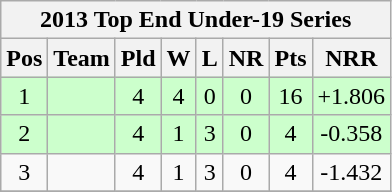<table class="wikitable">
<tr>
<th colspan=9>2013 Top End Under-19 Series</th>
</tr>
<tr bgcolor="#efefef">
<th>Pos</th>
<th>Team</th>
<th>Pld</th>
<th>W</th>
<th>L</th>
<th>NR</th>
<th>Pts</th>
<th>NRR</th>
</tr>
<tr align="center" bgcolor="#ccffcc">
<td>1</td>
<td align="left"></td>
<td>4</td>
<td>4</td>
<td>0</td>
<td>0</td>
<td>16</td>
<td>+1.806</td>
</tr>
<tr align="center" bgcolor="#ccffcc">
<td>2</td>
<td align="left"></td>
<td>4</td>
<td>1</td>
<td>3</td>
<td>0</td>
<td>4</td>
<td>-0.358</td>
</tr>
<tr align="center">
<td>3</td>
<td align="left"></td>
<td>4</td>
<td>1</td>
<td>3</td>
<td>0</td>
<td>4</td>
<td>-1.432</td>
</tr>
<tr align="center">
</tr>
</table>
